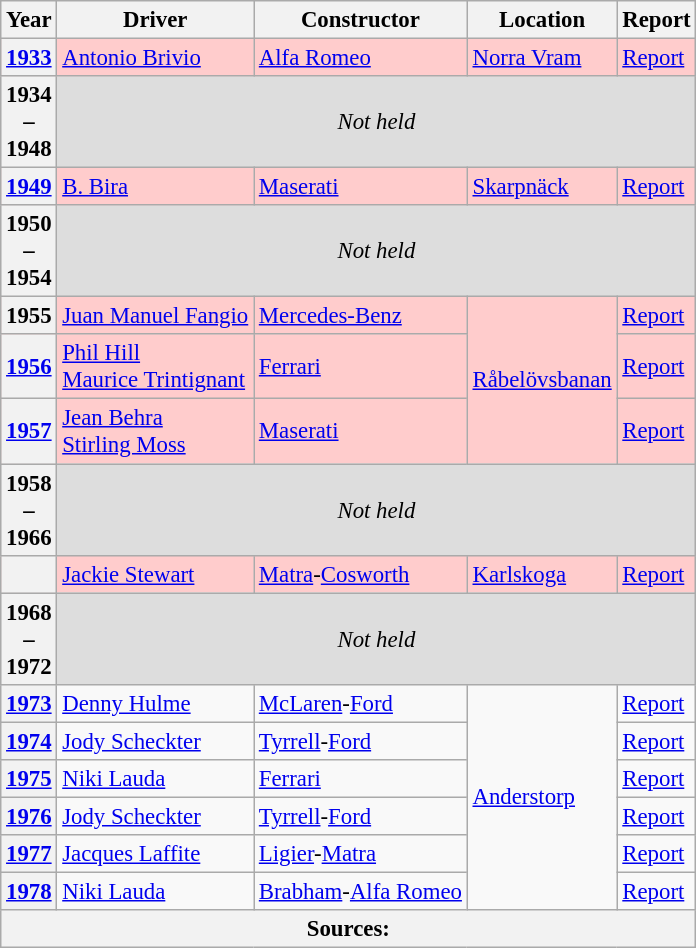<table class="wikitable" style="font-size: 95%;">
<tr>
<th>Year</th>
<th>Driver</th>
<th>Constructor</th>
<th>Location</th>
<th>Report</th>
</tr>
<tr style="background:#fcc;">
<th><a href='#'>1933</a></th>
<td> <a href='#'>Antonio Brivio</a></td>
<td><a href='#'>Alfa Romeo</a></td>
<td><a href='#'>Norra Vram</a></td>
<td><a href='#'>Report</a></td>
</tr>
<tr style="background:#ddd;">
<th>1934<br>–<br>1948</th>
<td style="text-align:center;" colspan="4"><em>Not held</em></td>
</tr>
<tr style="background:#fcc;">
<th><a href='#'>1949</a></th>
<td> <a href='#'>B. Bira</a></td>
<td><a href='#'>Maserati</a></td>
<td><a href='#'>Skarpnäck</a></td>
<td><a href='#'>Report</a></td>
</tr>
<tr style="background:#ddd;">
<th>1950<br>–<br>1954</th>
<td style="text-align:center;" colspan="4"><em>Not held</em></td>
</tr>
<tr style="background:#fcc;">
<th>1955</th>
<td> <a href='#'>Juan Manuel Fangio</a></td>
<td><a href='#'>Mercedes-Benz</a></td>
<td rowspan="3"><a href='#'>Råbelövsbanan</a></td>
<td><a href='#'>Report</a></td>
</tr>
<tr style="background:#fcc;">
<th><a href='#'>1956</a></th>
<td> <a href='#'>Phil Hill</a><br> <a href='#'>Maurice Trintignant</a></td>
<td><a href='#'>Ferrari</a></td>
<td><a href='#'>Report</a></td>
</tr>
<tr style="background:#fcc;">
<th><a href='#'>1957</a></th>
<td> <a href='#'>Jean Behra</a><br> <a href='#'>Stirling Moss</a></td>
<td><a href='#'>Maserati</a></td>
<td><a href='#'>Report</a></td>
</tr>
<tr style="background:#ddd;">
<th>1958<br>–<br>1966</th>
<td style="text-align:center;" colspan="4"><em>Not held</em></td>
</tr>
<tr style="background:#fcc;">
<th></th>
<td> <a href='#'>Jackie Stewart</a></td>
<td><a href='#'>Matra</a>-<a href='#'>Cosworth</a></td>
<td><a href='#'>Karlskoga</a></td>
<td><a href='#'>Report</a></td>
</tr>
<tr style="background:#ddd;">
<th>1968<br>–<br>1972</th>
<td style="text-align:center;" colspan="4"><em>Not held</em></td>
</tr>
<tr>
<th><a href='#'>1973</a></th>
<td> <a href='#'>Denny Hulme</a></td>
<td><a href='#'>McLaren</a>-<a href='#'>Ford</a></td>
<td rowspan="6"><a href='#'>Anderstorp</a></td>
<td><a href='#'>Report</a></td>
</tr>
<tr>
<th><a href='#'>1974</a></th>
<td> <a href='#'>Jody Scheckter</a></td>
<td><a href='#'>Tyrrell</a>-<a href='#'>Ford</a></td>
<td><a href='#'>Report</a></td>
</tr>
<tr>
<th><a href='#'>1975</a></th>
<td> <a href='#'>Niki Lauda</a></td>
<td><a href='#'>Ferrari</a></td>
<td><a href='#'>Report</a></td>
</tr>
<tr>
<th><a href='#'>1976</a></th>
<td> <a href='#'>Jody Scheckter</a></td>
<td><a href='#'>Tyrrell</a>-<a href='#'>Ford</a></td>
<td><a href='#'>Report</a></td>
</tr>
<tr>
<th><a href='#'>1977</a></th>
<td> <a href='#'>Jacques Laffite</a></td>
<td><a href='#'>Ligier</a>-<a href='#'>Matra</a></td>
<td><a href='#'>Report</a></td>
</tr>
<tr>
<th><a href='#'>1978</a></th>
<td> <a href='#'>Niki Lauda</a></td>
<td><a href='#'>Brabham</a>-<a href='#'>Alfa Romeo</a></td>
<td><a href='#'>Report</a></td>
</tr>
<tr>
<th colspan=5>Sources:</th>
</tr>
</table>
